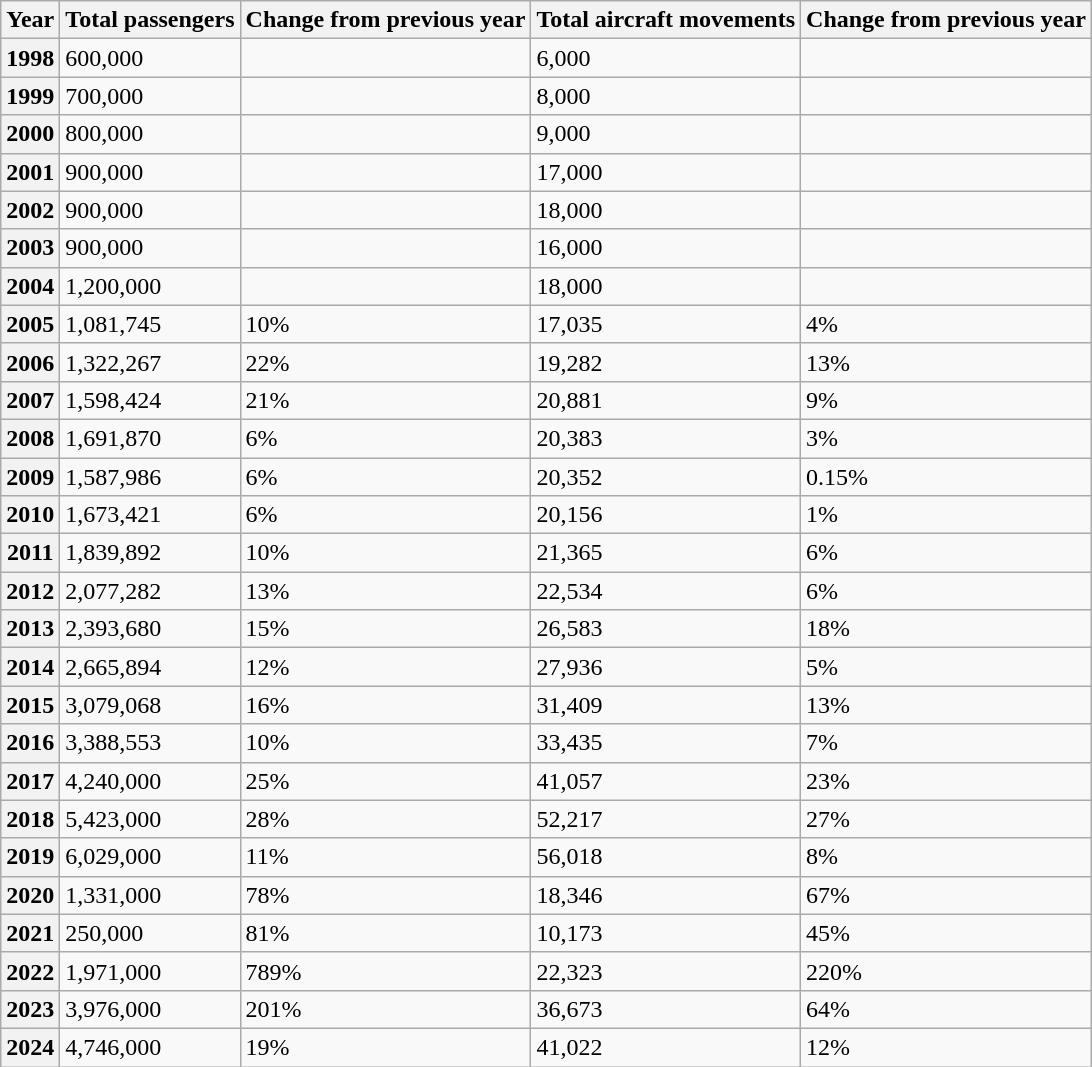<table class="wikitable sortable">
<tr>
<th>Year</th>
<th>Total passengers</th>
<th>Change from previous year</th>
<th>Total aircraft movements</th>
<th>Change from previous year</th>
</tr>
<tr>
<th>1998</th>
<td>600,000</td>
<td></td>
<td>6,000</td>
<td></td>
</tr>
<tr>
<th>1999</th>
<td>700,000</td>
<td></td>
<td>8,000</td>
<td></td>
</tr>
<tr>
<th>2000</th>
<td>800,000</td>
<td></td>
<td>9,000</td>
<td></td>
</tr>
<tr>
<th>2001</th>
<td>900,000</td>
<td></td>
<td>17,000</td>
<td></td>
</tr>
<tr>
<th>2002</th>
<td>900,000</td>
<td></td>
<td>18,000</td>
<td></td>
</tr>
<tr>
<th>2003</th>
<td>900,000</td>
<td></td>
<td>16,000</td>
<td></td>
</tr>
<tr>
<th>2004</th>
<td>1,200,000</td>
<td></td>
<td>18,000</td>
<td></td>
</tr>
<tr>
<th>2005</th>
<td>1,081,745</td>
<td>10%</td>
<td>17,035</td>
<td>4%</td>
</tr>
<tr>
<th>2006</th>
<td>1,322,267</td>
<td>22%</td>
<td>19,282</td>
<td>13%</td>
</tr>
<tr>
<th>2007</th>
<td>1,598,424</td>
<td>21%</td>
<td>20,881</td>
<td>9%</td>
</tr>
<tr>
<th>2008</th>
<td>1,691,870</td>
<td>6%</td>
<td>20,383</td>
<td>3%</td>
</tr>
<tr>
<th>2009</th>
<td>1,587,986</td>
<td>6%</td>
<td>20,352</td>
<td>0.15%</td>
</tr>
<tr>
<th>2010</th>
<td>1,673,421</td>
<td>6%</td>
<td>20,156</td>
<td>1%</td>
</tr>
<tr>
<th>2011</th>
<td>1,839,892</td>
<td>10%</td>
<td>21,365</td>
<td>6%</td>
</tr>
<tr>
<th>2012</th>
<td>2,077,282</td>
<td>13%</td>
<td>22,534</td>
<td>6%</td>
</tr>
<tr>
<th>2013</th>
<td>2,393,680</td>
<td>15%</td>
<td>26,583</td>
<td>18%</td>
</tr>
<tr>
<th>2014</th>
<td>2,665,894</td>
<td>12%</td>
<td>27,936</td>
<td>5%</td>
</tr>
<tr>
<th>2015</th>
<td>3,079,068</td>
<td>16%</td>
<td>31,409</td>
<td>13%</td>
</tr>
<tr>
<th>2016</th>
<td>3,388,553</td>
<td>10%</td>
<td>33,435</td>
<td>7%</td>
</tr>
<tr>
<th>2017</th>
<td>4,240,000</td>
<td>25%</td>
<td>41,057</td>
<td>23%</td>
</tr>
<tr>
<th>2018</th>
<td>5,423,000</td>
<td>28%</td>
<td>52,217</td>
<td>27%</td>
</tr>
<tr>
<th>2019</th>
<td>6,029,000</td>
<td>11%</td>
<td>56,018</td>
<td>8%</td>
</tr>
<tr>
<th>2020</th>
<td>1,331,000</td>
<td>78%</td>
<td>18,346</td>
<td>67%</td>
</tr>
<tr>
<th>2021</th>
<td>250,000</td>
<td>81%</td>
<td>10,173</td>
<td>45%</td>
</tr>
<tr>
<th>2022</th>
<td>1,971,000</td>
<td>789%</td>
<td>22,323</td>
<td>220%</td>
</tr>
<tr>
<th>2023</th>
<td>3,976,000</td>
<td>201%</td>
<td>36,673</td>
<td>64%</td>
</tr>
<tr>
<th>2024</th>
<td>4,746,000</td>
<td>19%</td>
<td>41,022</td>
<td>12%</td>
</tr>
</table>
